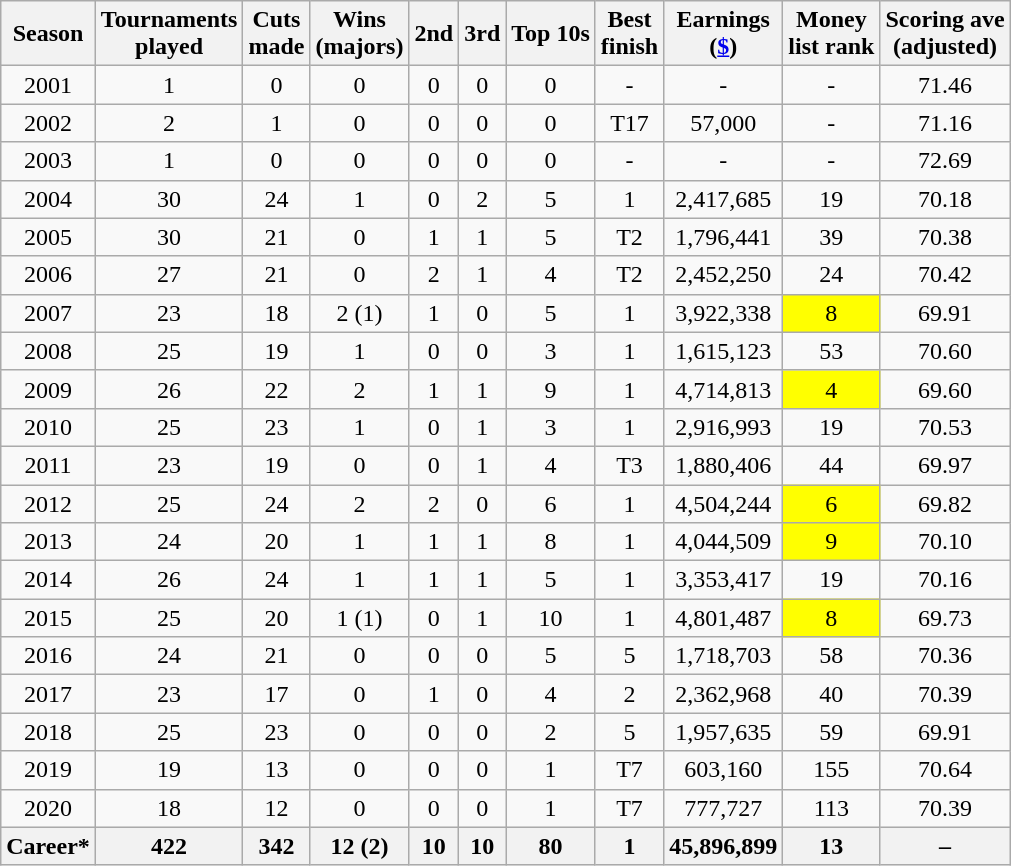<table class=wikitable style=text-align:center>
<tr>
<th>Season</th>
<th>Tournaments <br>played</th>
<th>Cuts <br>made</th>
<th>Wins<br>(majors)</th>
<th>2nd</th>
<th>3rd</th>
<th>Top 10s</th>
<th>Best<br>finish</th>
<th>Earnings<br>(<a href='#'>$</a>)</th>
<th>Money <br>list rank</th>
<th>Scoring ave<br> (adjusted)</th>
</tr>
<tr>
<td>2001</td>
<td>1</td>
<td>0</td>
<td>0</td>
<td>0</td>
<td>0</td>
<td>0</td>
<td>-</td>
<td>-</td>
<td>-</td>
<td>71.46</td>
</tr>
<tr>
<td>2002</td>
<td>2</td>
<td>1</td>
<td>0</td>
<td>0</td>
<td>0</td>
<td>0</td>
<td>T17</td>
<td>57,000</td>
<td>-</td>
<td>71.16</td>
</tr>
<tr>
<td>2003</td>
<td>1</td>
<td>0</td>
<td>0</td>
<td>0</td>
<td>0</td>
<td>0</td>
<td>-</td>
<td>-</td>
<td>-</td>
<td>72.69</td>
</tr>
<tr>
<td>2004</td>
<td>30</td>
<td>24</td>
<td>1</td>
<td>0</td>
<td>2</td>
<td>5</td>
<td>1</td>
<td>2,417,685</td>
<td>19</td>
<td>70.18</td>
</tr>
<tr>
<td>2005</td>
<td>30</td>
<td>21</td>
<td>0</td>
<td>1</td>
<td>1</td>
<td>5</td>
<td>T2</td>
<td>1,796,441</td>
<td>39</td>
<td>70.38</td>
</tr>
<tr>
<td>2006</td>
<td>27</td>
<td>21</td>
<td>0</td>
<td>2</td>
<td>1</td>
<td>4</td>
<td>T2</td>
<td>2,452,250</td>
<td>24</td>
<td>70.42</td>
</tr>
<tr>
<td>2007</td>
<td>23</td>
<td>18</td>
<td>2 (1)</td>
<td>1</td>
<td>0</td>
<td>5</td>
<td>1</td>
<td>3,922,338</td>
<td style="background:yellow;">8</td>
<td>69.91</td>
</tr>
<tr>
<td>2008</td>
<td>25</td>
<td>19</td>
<td>1</td>
<td>0</td>
<td>0</td>
<td>3</td>
<td>1</td>
<td>1,615,123</td>
<td>53</td>
<td>70.60</td>
</tr>
<tr>
<td>2009</td>
<td>26</td>
<td>22</td>
<td>2</td>
<td>1</td>
<td>1</td>
<td>9</td>
<td>1</td>
<td>4,714,813</td>
<td style="background:yellow;">4</td>
<td>69.60</td>
</tr>
<tr>
<td>2010</td>
<td>25</td>
<td>23</td>
<td>1</td>
<td>0</td>
<td>1</td>
<td>3</td>
<td>1</td>
<td>2,916,993</td>
<td>19</td>
<td>70.53</td>
</tr>
<tr>
<td>2011</td>
<td>23</td>
<td>19</td>
<td>0</td>
<td>0</td>
<td>1</td>
<td>4</td>
<td>T3</td>
<td>1,880,406</td>
<td>44</td>
<td>69.97</td>
</tr>
<tr>
<td>2012</td>
<td>25</td>
<td>24</td>
<td>2</td>
<td>2</td>
<td>0</td>
<td>6</td>
<td>1</td>
<td>4,504,244</td>
<td style="background:yellow;">6</td>
<td>69.82</td>
</tr>
<tr>
<td>2013</td>
<td>24</td>
<td>20</td>
<td>1</td>
<td>1</td>
<td>1</td>
<td>8</td>
<td>1</td>
<td>4,044,509</td>
<td style="background:yellow;">9</td>
<td>70.10</td>
</tr>
<tr>
<td>2014</td>
<td>26</td>
<td>24</td>
<td>1</td>
<td>1</td>
<td>1</td>
<td>5</td>
<td>1</td>
<td>3,353,417</td>
<td>19</td>
<td>70.16</td>
</tr>
<tr>
<td>2015</td>
<td>25</td>
<td>20</td>
<td>1 (1)</td>
<td>0</td>
<td>1</td>
<td>10</td>
<td>1</td>
<td>4,801,487</td>
<td style="background:yellow;">8</td>
<td>69.73</td>
</tr>
<tr>
<td>2016</td>
<td>24</td>
<td>21</td>
<td>0</td>
<td>0</td>
<td>0</td>
<td>5</td>
<td>5</td>
<td>1,718,703</td>
<td>58</td>
<td>70.36</td>
</tr>
<tr>
<td>2017</td>
<td>23</td>
<td>17</td>
<td>0</td>
<td>1</td>
<td>0</td>
<td>4</td>
<td>2</td>
<td>2,362,968</td>
<td>40</td>
<td>70.39</td>
</tr>
<tr>
<td>2018</td>
<td>25</td>
<td>23</td>
<td>0</td>
<td>0</td>
<td>0</td>
<td>2</td>
<td>5</td>
<td>1,957,635</td>
<td>59</td>
<td>69.91</td>
</tr>
<tr>
<td>2019</td>
<td>19</td>
<td>13</td>
<td>0</td>
<td>0</td>
<td>0</td>
<td>1</td>
<td>T7</td>
<td>603,160</td>
<td>155</td>
<td>70.64</td>
</tr>
<tr>
<td>2020</td>
<td>18</td>
<td>12</td>
<td>0</td>
<td>0</td>
<td>0</td>
<td>1</td>
<td>T7</td>
<td>777,727</td>
<td>113</td>
<td>70.39</td>
</tr>
<tr>
<th>Career*</th>
<th>422</th>
<th>342</th>
<th>12 (2)</th>
<th>10</th>
<th>10</th>
<th>80</th>
<th>1</th>
<th>45,896,899</th>
<th>13</th>
<th>–</th>
</tr>
</table>
